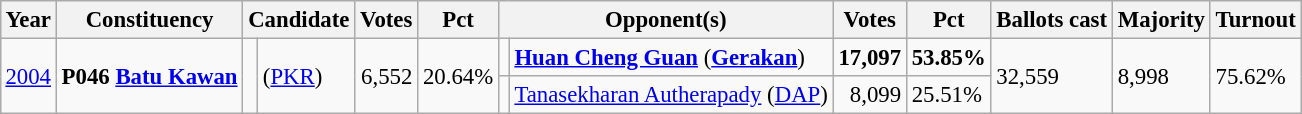<table class="wikitable" style="margin:0.5em ; font-size:95%">
<tr>
<th>Year</th>
<th>Constituency</th>
<th colspan=2>Candidate</th>
<th>Votes</th>
<th>Pct</th>
<th colspan=2>Opponent(s)</th>
<th>Votes</th>
<th>Pct</th>
<th>Ballots cast</th>
<th>Majority</th>
<th>Turnout</th>
</tr>
<tr>
<td rowspan=2><a href='#'>2004</a></td>
<td rowspan=2><strong>P046 <a href='#'>Batu Kawan</a></strong></td>
<td rowspan=2 ></td>
<td rowspan=2> (<a href='#'>PKR</a>)</td>
<td rowspan=2 align="right">6,552</td>
<td rowspan=2>20.64%</td>
<td></td>
<td><strong><a href='#'>Huan Cheng Guan</a></strong> (<a href='#'><strong>Gerakan</strong></a>)</td>
<td align="right"><strong>17,097</strong></td>
<td><strong>53.85%</strong></td>
<td rowspan=2>32,559</td>
<td rowspan=2>8,998</td>
<td rowspan=2>75.62%</td>
</tr>
<tr>
<td></td>
<td><a href='#'>Tanasekharan Autherapady</a> (<a href='#'>DAP</a>)</td>
<td align="right">8,099</td>
<td>25.51%</td>
</tr>
</table>
